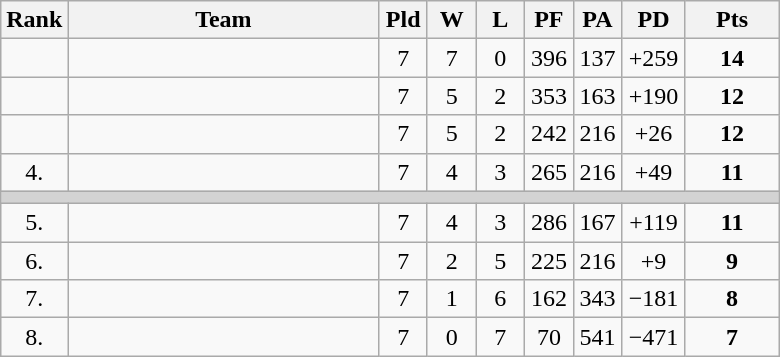<table class="wikitable" style="text-align:center;">
<tr>
<th>Rank</th>
<th width=200px>Team</th>
<th width=25px>Pld</th>
<th width=25px>W</th>
<th width=25px>L</th>
<th width=25px>PF</th>
<th width=25px>PA</th>
<th width=35px>PD</th>
<th width=55px>Pts</th>
</tr>
<tr>
<td></td>
<td align=left></td>
<td>7</td>
<td>7</td>
<td>0</td>
<td>396</td>
<td>137</td>
<td>+259</td>
<td><strong>14</strong></td>
</tr>
<tr>
<td></td>
<td align=left></td>
<td>7</td>
<td>5</td>
<td>2</td>
<td>353</td>
<td>163</td>
<td>+190</td>
<td><strong>12</strong></td>
</tr>
<tr>
<td></td>
<td align=left></td>
<td>7</td>
<td>5</td>
<td>2</td>
<td>242</td>
<td>216</td>
<td>+26</td>
<td><strong>12</strong></td>
</tr>
<tr>
<td>4.</td>
<td align=left></td>
<td>7</td>
<td>4</td>
<td>3</td>
<td>265</td>
<td>216</td>
<td>+49</td>
<td><strong>11</strong></td>
</tr>
<tr>
<td colspan=10 height=1px bgcolor=lightgrey></td>
</tr>
<tr>
<td>5.</td>
<td align=left></td>
<td>7</td>
<td>4</td>
<td>3</td>
<td>286</td>
<td>167</td>
<td>+119</td>
<td><strong>11</strong></td>
</tr>
<tr>
<td>6.</td>
<td align=left></td>
<td>7</td>
<td>2</td>
<td>5</td>
<td>225</td>
<td>216</td>
<td>+9</td>
<td><strong>9</strong></td>
</tr>
<tr>
<td>7.</td>
<td align=left></td>
<td>7</td>
<td>1</td>
<td>6</td>
<td>162</td>
<td>343</td>
<td>−181</td>
<td><strong>8</strong></td>
</tr>
<tr>
<td>8.</td>
<td align=left></td>
<td>7</td>
<td>0</td>
<td>7</td>
<td>70</td>
<td>541</td>
<td>−471</td>
<td><strong>7</strong></td>
</tr>
</table>
